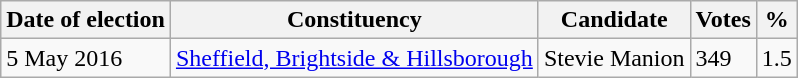<table class="wikitable">
<tr>
<th>Date of election</th>
<th>Constituency</th>
<th>Candidate</th>
<th>Votes</th>
<th>%</th>
</tr>
<tr>
<td>5 May 2016</td>
<td><a href='#'>Sheffield, Brightside & Hillsborough</a></td>
<td>Stevie Manion</td>
<td>349</td>
<td>1.5</td>
</tr>
</table>
